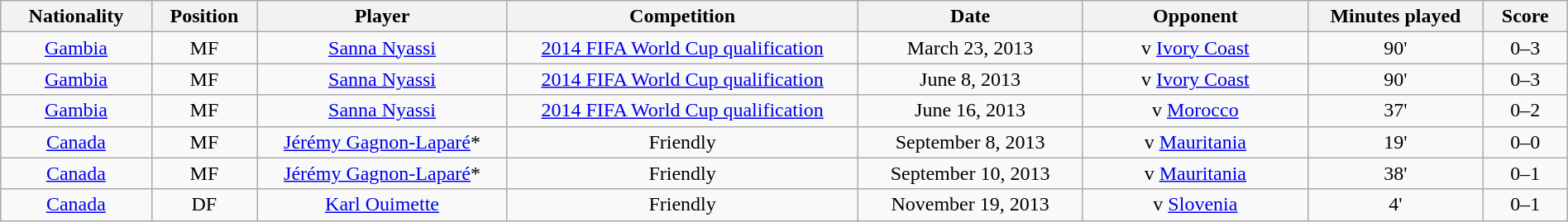<table class="wikitable" style="width:100%;">
<tr>
<th width=5%>Nationality</th>
<th width=3%>Position</th>
<th width=10%>Player</th>
<th width=14%>Competition</th>
<th width=9%>Date</th>
<th width=9%>Opponent</th>
<th width=7%>Minutes played</th>
<th width=3%>Score</th>
</tr>
<tr>
<td align=center> <a href='#'>Gambia</a></td>
<td align=center>MF</td>
<td align=center><a href='#'>Sanna Nyassi</a></td>
<td align=center><a href='#'>2014 FIFA World Cup qualification</a></td>
<td align=center>March 23, 2013</td>
<td align=center>v <a href='#'>Ivory Coast</a></td>
<td align=center>90'</td>
<td align=center>0–3</td>
</tr>
<tr>
<td align=center> <a href='#'>Gambia</a></td>
<td align=center>MF</td>
<td align=center><a href='#'>Sanna Nyassi</a></td>
<td align=center><a href='#'>2014 FIFA World Cup qualification</a></td>
<td align=center>June 8, 2013</td>
<td align=center>v <a href='#'>Ivory Coast</a></td>
<td align=center>90'</td>
<td align=center>0–3</td>
</tr>
<tr>
<td align=center> <a href='#'>Gambia</a></td>
<td align=center>MF</td>
<td align=center><a href='#'>Sanna Nyassi</a></td>
<td align=center><a href='#'>2014 FIFA World Cup qualification</a></td>
<td align=center>June 16, 2013</td>
<td align=center>v <a href='#'>Morocco</a></td>
<td align=center>37'</td>
<td align=center>0–2</td>
</tr>
<tr>
<td align=center> <a href='#'>Canada</a></td>
<td align=center>MF</td>
<td align=center><a href='#'>Jérémy Gagnon-Laparé</a>*</td>
<td align=center>Friendly</td>
<td align=center>September 8, 2013</td>
<td align=center>v <a href='#'>Mauritania</a></td>
<td align=center>19'</td>
<td align=center>0–0</td>
</tr>
<tr>
<td align=center> <a href='#'>Canada</a></td>
<td align=center>MF</td>
<td align=center><a href='#'>Jérémy Gagnon-Laparé</a>*</td>
<td align=center>Friendly</td>
<td align=center>September 10, 2013</td>
<td align=center>v <a href='#'>Mauritania</a></td>
<td align=center>38'</td>
<td align=center>0–1</td>
</tr>
<tr>
<td align=center> <a href='#'>Canada</a></td>
<td align=center>DF</td>
<td align=center><a href='#'>Karl Ouimette</a></td>
<td align=center>Friendly</td>
<td align=center>November 19, 2013</td>
<td align=center>v <a href='#'>Slovenia</a></td>
<td align=center>4'</td>
<td align=center>0–1</td>
</tr>
</table>
